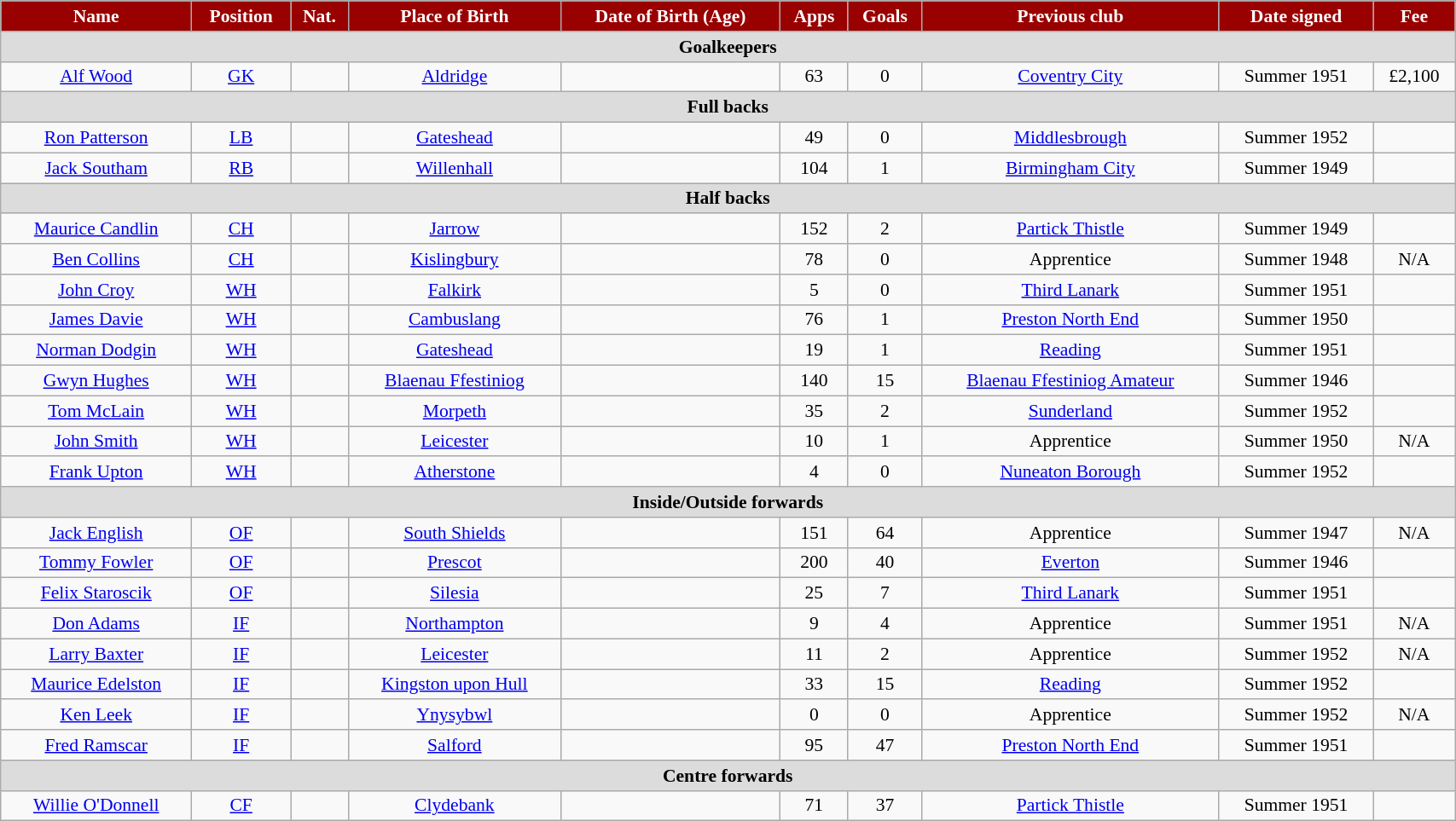<table class="wikitable" style="text-align:center; font-size:90%; width:90%;">
<tr>
<th style="background:#900; color:#FFF; text-align:center;">Name</th>
<th style="background:#900; color:#FFF; text-align:center;">Position</th>
<th style="background:#900; color:#FFF; text-align:center;">Nat.</th>
<th style="background:#900; color:#FFF; text-align:center;">Place of Birth</th>
<th style="background:#900; color:#FFF; text-align:center;">Date of Birth (Age)</th>
<th style="background:#900; color:#FFF; text-align:center;">Apps</th>
<th style="background:#900; color:#FFF; text-align:center;">Goals</th>
<th style="background:#900; color:#FFF; text-align:center;">Previous club</th>
<th style="background:#900; color:#FFF; text-align:center;">Date signed</th>
<th style="background:#900; color:#FFF; text-align:center;">Fee</th>
</tr>
<tr>
<th colspan="12" style="background:#dcdcdc; text-align:center;">Goalkeepers</th>
</tr>
<tr>
<td><a href='#'>Alf Wood</a></td>
<td><a href='#'>GK</a></td>
<td></td>
<td><a href='#'>Aldridge</a></td>
<td></td>
<td>63</td>
<td>0</td>
<td><a href='#'>Coventry City</a></td>
<td>Summer 1951</td>
<td>£2,100</td>
</tr>
<tr>
<th colspan="12" style="background:#dcdcdc; text-align:center;">Full backs</th>
</tr>
<tr>
<td><a href='#'>Ron Patterson</a></td>
<td><a href='#'>LB</a></td>
<td></td>
<td><a href='#'>Gateshead</a></td>
<td></td>
<td>49</td>
<td>0</td>
<td><a href='#'>Middlesbrough</a></td>
<td>Summer 1952</td>
<td></td>
</tr>
<tr>
<td><a href='#'>Jack Southam</a></td>
<td><a href='#'>RB</a></td>
<td></td>
<td><a href='#'>Willenhall</a></td>
<td></td>
<td>104</td>
<td>1</td>
<td><a href='#'>Birmingham City</a></td>
<td>Summer 1949</td>
<td></td>
</tr>
<tr>
<th colspan="12" style="background:#dcdcdc; text-align:center;">Half backs</th>
</tr>
<tr>
<td><a href='#'>Maurice Candlin</a></td>
<td><a href='#'>CH</a></td>
<td></td>
<td><a href='#'>Jarrow</a></td>
<td></td>
<td>152</td>
<td>2</td>
<td><a href='#'>Partick Thistle</a></td>
<td>Summer 1949</td>
<td></td>
</tr>
<tr>
<td><a href='#'>Ben Collins</a></td>
<td><a href='#'>CH</a></td>
<td></td>
<td><a href='#'>Kislingbury</a></td>
<td></td>
<td>78</td>
<td>0</td>
<td>Apprentice</td>
<td>Summer 1948</td>
<td>N/A</td>
</tr>
<tr>
<td><a href='#'>John Croy</a></td>
<td><a href='#'>WH</a></td>
<td></td>
<td><a href='#'>Falkirk</a></td>
<td></td>
<td>5</td>
<td>0</td>
<td><a href='#'>Third Lanark</a></td>
<td>Summer 1951</td>
<td></td>
</tr>
<tr>
<td><a href='#'>James Davie</a></td>
<td><a href='#'>WH</a></td>
<td></td>
<td><a href='#'>Cambuslang</a></td>
<td></td>
<td>76</td>
<td>1</td>
<td><a href='#'>Preston North End</a></td>
<td>Summer 1950</td>
<td></td>
</tr>
<tr>
<td><a href='#'>Norman Dodgin</a></td>
<td><a href='#'>WH</a></td>
<td></td>
<td><a href='#'>Gateshead</a></td>
<td></td>
<td>19</td>
<td>1</td>
<td><a href='#'>Reading</a></td>
<td>Summer 1951</td>
<td></td>
</tr>
<tr>
<td><a href='#'>Gwyn Hughes</a></td>
<td><a href='#'>WH</a></td>
<td></td>
<td><a href='#'>Blaenau Ffestiniog</a></td>
<td></td>
<td>140</td>
<td>15</td>
<td><a href='#'>Blaenau Ffestiniog Amateur</a></td>
<td>Summer 1946</td>
<td></td>
</tr>
<tr>
<td><a href='#'>Tom McLain</a></td>
<td><a href='#'>WH</a></td>
<td></td>
<td><a href='#'>Morpeth</a></td>
<td></td>
<td>35</td>
<td>2</td>
<td><a href='#'>Sunderland</a></td>
<td>Summer 1952</td>
<td></td>
</tr>
<tr>
<td><a href='#'>John Smith</a></td>
<td><a href='#'>WH</a></td>
<td></td>
<td><a href='#'>Leicester</a></td>
<td></td>
<td>10</td>
<td>1</td>
<td>Apprentice</td>
<td>Summer 1950</td>
<td>N/A</td>
</tr>
<tr>
<td><a href='#'>Frank Upton</a></td>
<td><a href='#'>WH</a></td>
<td></td>
<td><a href='#'>Atherstone</a></td>
<td></td>
<td>4</td>
<td>0</td>
<td><a href='#'>Nuneaton Borough</a></td>
<td>Summer 1952</td>
<td></td>
</tr>
<tr>
<th colspan="12" style="background:#dcdcdc; text-align:center;">Inside/Outside forwards</th>
</tr>
<tr>
<td><a href='#'>Jack English</a></td>
<td><a href='#'>OF</a></td>
<td></td>
<td><a href='#'>South Shields</a></td>
<td></td>
<td>151</td>
<td>64</td>
<td>Apprentice</td>
<td>Summer 1947</td>
<td>N/A</td>
</tr>
<tr>
<td><a href='#'>Tommy Fowler</a></td>
<td><a href='#'>OF</a></td>
<td></td>
<td><a href='#'>Prescot</a></td>
<td></td>
<td>200</td>
<td>40</td>
<td><a href='#'>Everton</a></td>
<td>Summer 1946</td>
<td></td>
</tr>
<tr>
<td><a href='#'>Felix Staroscik</a></td>
<td><a href='#'>OF</a></td>
<td></td>
<td><a href='#'>Silesia</a></td>
<td></td>
<td>25</td>
<td>7</td>
<td><a href='#'>Third Lanark</a></td>
<td>Summer 1951</td>
<td></td>
</tr>
<tr>
<td><a href='#'>Don Adams</a></td>
<td><a href='#'>IF</a></td>
<td></td>
<td><a href='#'>Northampton</a></td>
<td></td>
<td>9</td>
<td>4</td>
<td>Apprentice</td>
<td>Summer 1951</td>
<td>N/A</td>
</tr>
<tr>
<td><a href='#'>Larry Baxter</a></td>
<td><a href='#'>IF</a></td>
<td></td>
<td><a href='#'>Leicester</a></td>
<td></td>
<td>11</td>
<td>2</td>
<td>Apprentice</td>
<td>Summer 1952</td>
<td>N/A</td>
</tr>
<tr>
<td><a href='#'>Maurice Edelston</a></td>
<td><a href='#'>IF</a></td>
<td></td>
<td><a href='#'>Kingston upon Hull</a></td>
<td></td>
<td>33</td>
<td>15</td>
<td><a href='#'>Reading</a></td>
<td>Summer 1952</td>
<td></td>
</tr>
<tr>
<td><a href='#'>Ken Leek</a></td>
<td><a href='#'>IF</a></td>
<td></td>
<td><a href='#'>Ynysybwl</a></td>
<td></td>
<td>0</td>
<td>0</td>
<td>Apprentice</td>
<td>Summer 1952</td>
<td>N/A</td>
</tr>
<tr>
<td><a href='#'>Fred Ramscar</a></td>
<td><a href='#'>IF</a></td>
<td></td>
<td><a href='#'>Salford</a></td>
<td></td>
<td>95</td>
<td>47</td>
<td><a href='#'>Preston North End</a></td>
<td>Summer 1951</td>
<td></td>
</tr>
<tr>
<th colspan="12" style="background:#dcdcdc; text-align:center;">Centre forwards</th>
</tr>
<tr>
<td><a href='#'>Willie O'Donnell</a></td>
<td><a href='#'>CF</a></td>
<td></td>
<td><a href='#'>Clydebank</a></td>
<td></td>
<td>71</td>
<td>37</td>
<td><a href='#'>Partick Thistle</a></td>
<td>Summer 1951</td>
<td></td>
</tr>
</table>
